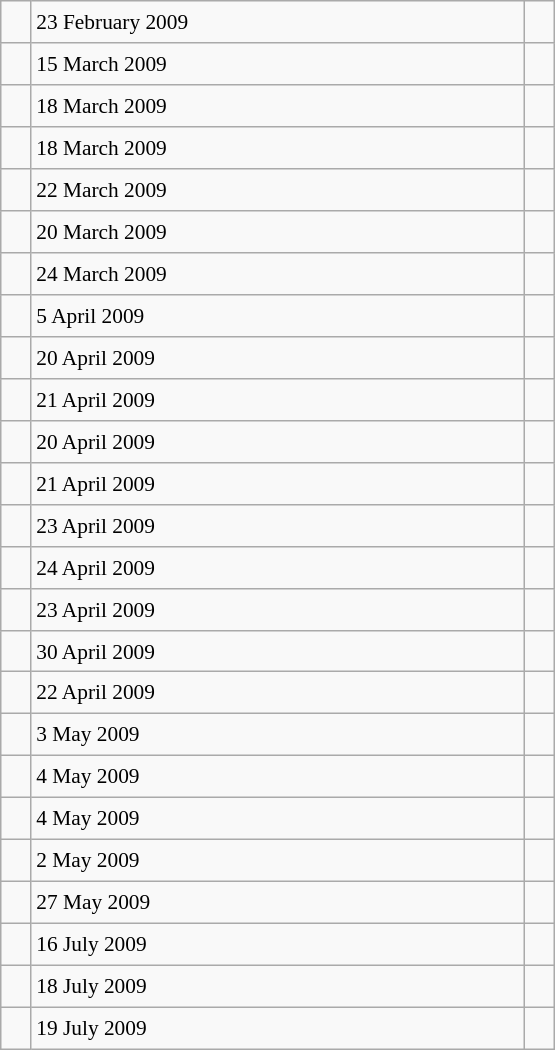<table class="wikitable" style="font-size: 89%; float: left; width: 26em; margin-right: 1em; height: 700px">
<tr>
<td></td>
<td>23 February 2009</td>
<td></td>
</tr>
<tr>
<td></td>
<td>15 March 2009</td>
<td></td>
</tr>
<tr>
<td></td>
<td>18 March 2009</td>
<td></td>
</tr>
<tr>
<td></td>
<td>18 March 2009</td>
<td></td>
</tr>
<tr>
<td></td>
<td>22 March 2009</td>
<td></td>
</tr>
<tr>
<td></td>
<td>20 March 2009</td>
<td></td>
</tr>
<tr>
<td></td>
<td>24 March 2009</td>
<td></td>
</tr>
<tr>
<td></td>
<td>5 April 2009</td>
<td></td>
</tr>
<tr>
<td></td>
<td>20 April 2009</td>
<td></td>
</tr>
<tr>
<td></td>
<td>21 April 2009</td>
<td></td>
</tr>
<tr>
<td></td>
<td>20 April 2009</td>
<td></td>
</tr>
<tr>
<td></td>
<td>21 April 2009</td>
<td></td>
</tr>
<tr>
<td></td>
<td>23 April 2009</td>
<td></td>
</tr>
<tr>
<td></td>
<td>24 April 2009</td>
<td></td>
</tr>
<tr>
<td></td>
<td>23 April 2009</td>
<td></td>
</tr>
<tr>
<td></td>
<td>30 April 2009</td>
<td></td>
</tr>
<tr>
<td></td>
<td>22 April 2009</td>
<td></td>
</tr>
<tr>
<td></td>
<td>3 May 2009</td>
<td></td>
</tr>
<tr>
<td></td>
<td>4 May 2009</td>
<td></td>
</tr>
<tr>
<td></td>
<td>4 May 2009</td>
<td></td>
</tr>
<tr>
<td></td>
<td>2 May 2009</td>
<td></td>
</tr>
<tr>
<td></td>
<td>27 May 2009</td>
<td></td>
</tr>
<tr>
<td></td>
<td>16 July 2009</td>
<td></td>
</tr>
<tr>
<td></td>
<td>18 July 2009</td>
<td></td>
</tr>
<tr>
<td></td>
<td>19 July 2009</td>
<td></td>
</tr>
</table>
